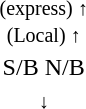<table style="text-align:center;">
<tr>
<td><small>  (express) ↑ <br> (Local) ↑ </small></td>
</tr>
<tr>
<td><span>S/B</span>   <span>N/B</span></td>
</tr>
<tr>
<td><small> ↓ </small></td>
</tr>
</table>
